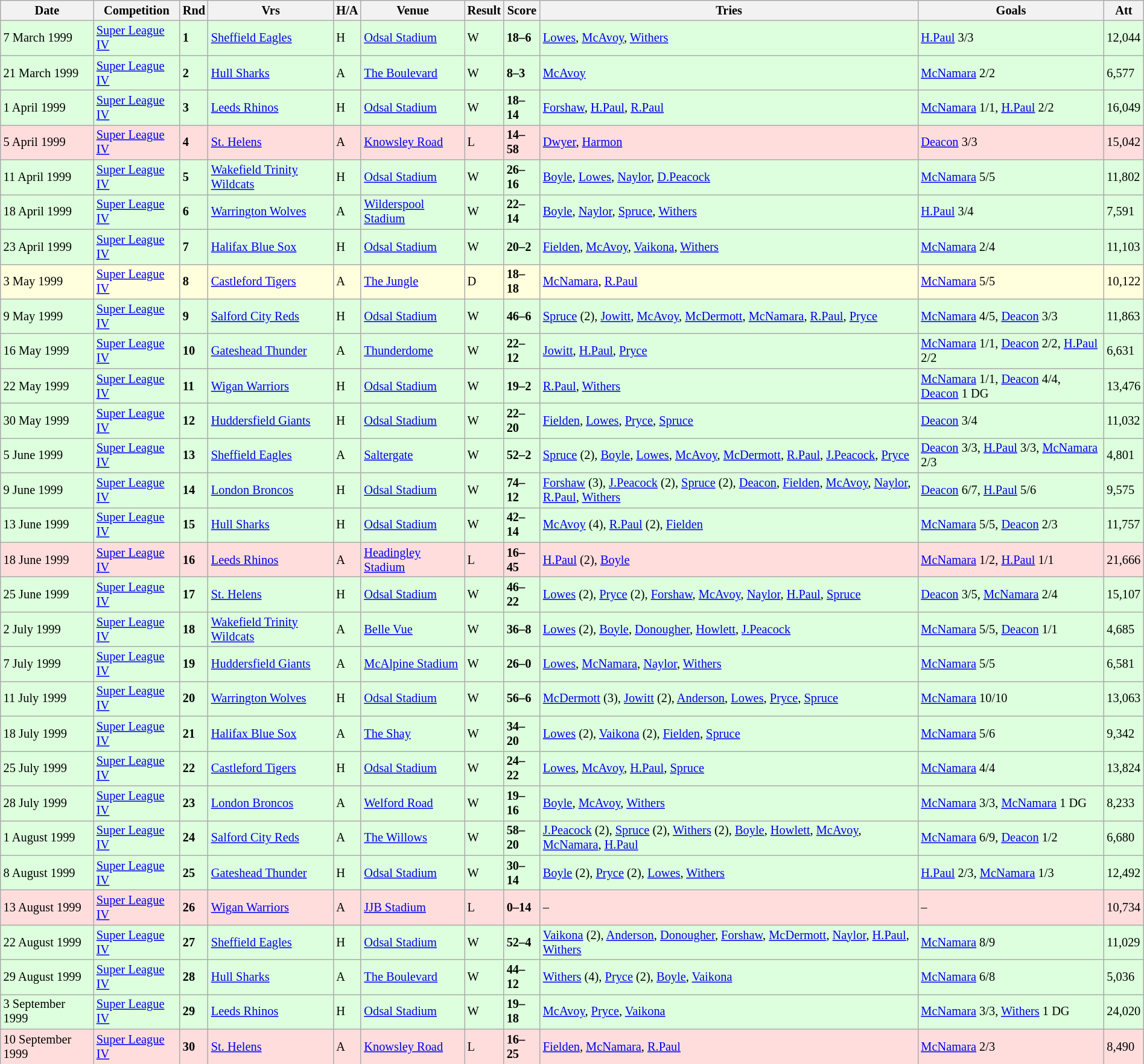<table class="wikitable" style="font-size:85%;" width="100%">
<tr>
<th>Date</th>
<th>Competition</th>
<th>Rnd</th>
<th>Vrs</th>
<th>H/A</th>
<th>Venue</th>
<th>Result</th>
<th>Score</th>
<th>Tries</th>
<th>Goals</th>
<th>Att</th>
</tr>
<tr style="background:#ddffdd;" width=20|>
<td>7 March 1999</td>
<td><a href='#'>Super League IV</a></td>
<td><strong>1</strong></td>
<td><a href='#'>Sheffield Eagles</a></td>
<td>H</td>
<td><a href='#'>Odsal Stadium</a></td>
<td>W</td>
<td><strong>18–6</strong></td>
<td><a href='#'>Lowes</a>, <a href='#'>McAvoy</a>, <a href='#'>Withers</a></td>
<td><a href='#'>H.Paul</a> 3/3</td>
<td>12,044</td>
</tr>
<tr style="background:#ddffdd;" width=20|>
<td>21 March 1999</td>
<td><a href='#'>Super League IV</a></td>
<td><strong>2</strong></td>
<td><a href='#'>Hull Sharks</a></td>
<td>A</td>
<td><a href='#'>The Boulevard</a></td>
<td>W</td>
<td><strong>8–3</strong></td>
<td><a href='#'>McAvoy</a></td>
<td><a href='#'>McNamara</a> 2/2</td>
<td>6,577</td>
</tr>
<tr style="background:#ddffdd;" width=20|>
<td>1 April 1999</td>
<td><a href='#'>Super League IV</a></td>
<td><strong>3</strong></td>
<td><a href='#'>Leeds Rhinos</a></td>
<td>H</td>
<td><a href='#'>Odsal Stadium</a></td>
<td>W</td>
<td><strong>18–14</strong></td>
<td><a href='#'>Forshaw</a>, <a href='#'>H.Paul</a>, <a href='#'>R.Paul</a></td>
<td><a href='#'>McNamara</a> 1/1, <a href='#'>H.Paul</a> 2/2</td>
<td>16,049</td>
</tr>
<tr style="background:#ffdddd;" width=20|>
<td>5 April 1999</td>
<td><a href='#'>Super League IV</a></td>
<td><strong>4</strong></td>
<td><a href='#'>St. Helens</a></td>
<td>A</td>
<td><a href='#'>Knowsley Road</a></td>
<td>L</td>
<td><strong>14–58</strong></td>
<td><a href='#'>Dwyer</a>, <a href='#'>Harmon</a></td>
<td><a href='#'>Deacon</a> 3/3</td>
<td>15,042</td>
</tr>
<tr style="background:#ddffdd;" width=20|>
<td>11 April 1999</td>
<td><a href='#'>Super League IV</a></td>
<td><strong>5</strong></td>
<td><a href='#'>Wakefield Trinity Wildcats</a></td>
<td>H</td>
<td><a href='#'>Odsal Stadium</a></td>
<td>W</td>
<td><strong>26–16</strong></td>
<td><a href='#'>Boyle</a>, <a href='#'>Lowes</a>, <a href='#'>Naylor</a>, <a href='#'>D.Peacock</a></td>
<td><a href='#'>McNamara</a> 5/5</td>
<td>11,802</td>
</tr>
<tr style="background:#ddffdd;" width=20|>
<td>18 April 1999</td>
<td><a href='#'>Super League IV</a></td>
<td><strong>6</strong></td>
<td><a href='#'>Warrington Wolves</a></td>
<td>A</td>
<td><a href='#'>Wilderspool Stadium</a></td>
<td>W</td>
<td><strong>22–14</strong></td>
<td><a href='#'>Boyle</a>, <a href='#'>Naylor</a>, <a href='#'>Spruce</a>, <a href='#'>Withers</a></td>
<td><a href='#'>H.Paul</a> 3/4</td>
<td>7,591</td>
</tr>
<tr style="background:#ddffdd;" width=20|>
<td>23 April 1999</td>
<td><a href='#'>Super League IV</a></td>
<td><strong>7</strong></td>
<td><a href='#'>Halifax Blue Sox</a></td>
<td>H</td>
<td><a href='#'>Odsal Stadium</a></td>
<td>W</td>
<td><strong>20–2</strong></td>
<td><a href='#'>Fielden</a>, <a href='#'>McAvoy</a>, <a href='#'>Vaikona</a>, <a href='#'>Withers</a></td>
<td><a href='#'>McNamara</a> 2/4</td>
<td>11,103</td>
</tr>
<tr style="background:#ffffdd"  width=20|>
<td>3 May 1999</td>
<td><a href='#'>Super League IV</a></td>
<td><strong>8</strong></td>
<td><a href='#'>Castleford Tigers</a></td>
<td>A</td>
<td><a href='#'>The Jungle</a></td>
<td>D</td>
<td><strong>18–18</strong></td>
<td><a href='#'>McNamara</a>, <a href='#'>R.Paul</a></td>
<td><a href='#'>McNamara</a> 5/5</td>
<td>10,122</td>
</tr>
<tr style="background:#ddffdd;" width=20|>
<td>9 May 1999</td>
<td><a href='#'>Super League IV</a></td>
<td><strong>9</strong></td>
<td><a href='#'>Salford City Reds</a></td>
<td>H</td>
<td><a href='#'>Odsal Stadium</a></td>
<td>W</td>
<td><strong>46–6</strong></td>
<td><a href='#'>Spruce</a> (2), <a href='#'>Jowitt</a>, <a href='#'>McAvoy</a>, <a href='#'>McDermott</a>, <a href='#'>McNamara</a>, <a href='#'>R.Paul</a>, <a href='#'>Pryce</a></td>
<td><a href='#'>McNamara</a> 4/5, <a href='#'>Deacon</a> 3/3</td>
<td>11,863</td>
</tr>
<tr style="background:#ddffdd;" width=20|>
<td>16 May 1999</td>
<td><a href='#'>Super League IV</a></td>
<td><strong>10</strong></td>
<td><a href='#'>Gateshead Thunder</a></td>
<td>A</td>
<td><a href='#'>Thunderdome</a></td>
<td>W</td>
<td><strong>22–12</strong></td>
<td><a href='#'>Jowitt</a>, <a href='#'>H.Paul</a>, <a href='#'>Pryce</a></td>
<td><a href='#'>McNamara</a> 1/1, <a href='#'>Deacon</a> 2/2, <a href='#'>H.Paul</a> 2/2</td>
<td>6,631</td>
</tr>
<tr style="background:#ddffdd;" width=20|>
<td>22 May 1999</td>
<td><a href='#'>Super League IV</a></td>
<td><strong>11</strong></td>
<td><a href='#'>Wigan Warriors</a></td>
<td>H</td>
<td><a href='#'>Odsal Stadium</a></td>
<td>W</td>
<td><strong>19–2</strong></td>
<td><a href='#'>R.Paul</a>, <a href='#'>Withers</a></td>
<td><a href='#'>McNamara</a> 1/1, <a href='#'>Deacon</a> 4/4, <a href='#'>Deacon</a> 1 DG</td>
<td>13,476</td>
</tr>
<tr style="background:#ddffdd;" width=20|>
<td>30 May 1999</td>
<td><a href='#'>Super League IV</a></td>
<td><strong>12</strong></td>
<td><a href='#'>Huddersfield Giants</a></td>
<td>H</td>
<td><a href='#'>Odsal Stadium</a></td>
<td>W</td>
<td><strong>22–20</strong></td>
<td><a href='#'>Fielden</a>, <a href='#'>Lowes</a>, <a href='#'>Pryce</a>, <a href='#'>Spruce</a></td>
<td><a href='#'>Deacon</a> 3/4</td>
<td>11,032</td>
</tr>
<tr style="background:#ddffdd;" width=20|>
<td>5 June 1999</td>
<td><a href='#'>Super League IV</a></td>
<td><strong>13</strong></td>
<td><a href='#'>Sheffield Eagles</a></td>
<td>A</td>
<td><a href='#'>Saltergate</a></td>
<td>W</td>
<td><strong>52–2</strong></td>
<td><a href='#'>Spruce</a> (2), <a href='#'>Boyle</a>, <a href='#'>Lowes</a>, <a href='#'>McAvoy</a>, <a href='#'>McDermott</a>, <a href='#'>R.Paul</a>, <a href='#'>J.Peacock</a>, <a href='#'>Pryce</a></td>
<td><a href='#'>Deacon</a> 3/3, <a href='#'>H.Paul</a> 3/3, <a href='#'>McNamara</a> 2/3</td>
<td>4,801</td>
</tr>
<tr style="background:#ddffdd;" width=20|>
<td>9 June 1999</td>
<td><a href='#'>Super League IV</a></td>
<td><strong>14</strong></td>
<td><a href='#'>London Broncos</a></td>
<td>H</td>
<td><a href='#'>Odsal Stadium</a></td>
<td>W</td>
<td><strong>74–12</strong></td>
<td><a href='#'>Forshaw</a> (3), <a href='#'>J.Peacock</a> (2), <a href='#'>Spruce</a> (2), <a href='#'>Deacon</a>, <a href='#'>Fielden</a>, <a href='#'>McAvoy</a>, <a href='#'>Naylor</a>, <a href='#'>R.Paul</a>, <a href='#'>Withers</a></td>
<td><a href='#'>Deacon</a> 6/7, <a href='#'>H.Paul</a> 5/6</td>
<td>9,575</td>
</tr>
<tr style="background:#ddffdd;" width=20|>
<td>13 June 1999</td>
<td><a href='#'>Super League IV</a></td>
<td><strong>15</strong></td>
<td><a href='#'>Hull Sharks</a></td>
<td>H</td>
<td><a href='#'>Odsal Stadium</a></td>
<td>W</td>
<td><strong>42–14</strong></td>
<td><a href='#'>McAvoy</a> (4), <a href='#'>R.Paul</a> (2), <a href='#'>Fielden</a></td>
<td><a href='#'>McNamara</a> 5/5, <a href='#'>Deacon</a> 2/3</td>
<td>11,757</td>
</tr>
<tr style="background:#ffdddd;" width=20|>
<td>18 June 1999</td>
<td><a href='#'>Super League IV</a></td>
<td><strong>16</strong></td>
<td><a href='#'>Leeds Rhinos</a></td>
<td>A</td>
<td><a href='#'>Headingley Stadium</a></td>
<td>L</td>
<td><strong>16–45</strong></td>
<td><a href='#'>H.Paul</a> (2), <a href='#'>Boyle</a></td>
<td><a href='#'>McNamara</a> 1/2, <a href='#'>H.Paul</a> 1/1</td>
<td>21,666</td>
</tr>
<tr style="background:#ddffdd;" width=20|>
<td>25 June 1999</td>
<td><a href='#'>Super League IV</a></td>
<td><strong>17</strong></td>
<td><a href='#'>St. Helens</a></td>
<td>H</td>
<td><a href='#'>Odsal Stadium</a></td>
<td>W</td>
<td><strong>46–22</strong></td>
<td><a href='#'>Lowes</a> (2), <a href='#'>Pryce</a> (2), <a href='#'>Forshaw</a>, <a href='#'>McAvoy</a>, <a href='#'>Naylor</a>, <a href='#'>H.Paul</a>, <a href='#'>Spruce</a></td>
<td><a href='#'>Deacon</a> 3/5, <a href='#'>McNamara</a> 2/4</td>
<td>15,107</td>
</tr>
<tr style="background:#ddffdd;" width=20|>
<td>2 July 1999</td>
<td><a href='#'>Super League IV</a></td>
<td><strong>18</strong></td>
<td><a href='#'>Wakefield Trinity Wildcats</a></td>
<td>A</td>
<td><a href='#'>Belle Vue</a></td>
<td>W</td>
<td><strong>36–8</strong></td>
<td><a href='#'>Lowes</a> (2), <a href='#'>Boyle</a>, <a href='#'>Donougher</a>, <a href='#'>Howlett</a>, <a href='#'>J.Peacock</a></td>
<td><a href='#'>McNamara</a> 5/5, <a href='#'>Deacon</a> 1/1</td>
<td>4,685</td>
</tr>
<tr style="background:#ddffdd;" width=20|>
<td>7 July 1999</td>
<td><a href='#'>Super League IV</a></td>
<td><strong>19</strong></td>
<td><a href='#'>Huddersfield Giants</a></td>
<td>A</td>
<td><a href='#'>McAlpine Stadium</a></td>
<td>W</td>
<td><strong>26–0</strong></td>
<td><a href='#'>Lowes</a>, <a href='#'>McNamara</a>, <a href='#'>Naylor</a>, <a href='#'>Withers</a></td>
<td><a href='#'>McNamara</a> 5/5</td>
<td>6,581</td>
</tr>
<tr style="background:#ddffdd;" width=20|>
<td>11 July 1999</td>
<td><a href='#'>Super League IV</a></td>
<td><strong>20</strong></td>
<td><a href='#'>Warrington Wolves</a></td>
<td>H</td>
<td><a href='#'>Odsal Stadium</a></td>
<td>W</td>
<td><strong>56–6</strong></td>
<td><a href='#'>McDermott</a> (3), <a href='#'>Jowitt</a> (2), <a href='#'>Anderson</a>, <a href='#'>Lowes</a>, <a href='#'>Pryce</a>, <a href='#'>Spruce</a></td>
<td><a href='#'>McNamara</a> 10/10</td>
<td>13,063</td>
</tr>
<tr style="background:#ddffdd;" width=20|>
<td>18 July 1999</td>
<td><a href='#'>Super League IV</a></td>
<td><strong>21</strong></td>
<td><a href='#'>Halifax Blue Sox</a></td>
<td>A</td>
<td><a href='#'>The Shay</a></td>
<td>W</td>
<td><strong>34–20</strong></td>
<td><a href='#'>Lowes</a> (2), <a href='#'>Vaikona</a> (2), <a href='#'>Fielden</a>, <a href='#'>Spruce</a></td>
<td><a href='#'>McNamara</a> 5/6</td>
<td>9,342</td>
</tr>
<tr style="background:#ddffdd;" width=20|>
<td>25 July 1999</td>
<td><a href='#'>Super League IV</a></td>
<td><strong>22</strong></td>
<td><a href='#'>Castleford Tigers</a></td>
<td>H</td>
<td><a href='#'>Odsal Stadium</a></td>
<td>W</td>
<td><strong>24–22</strong></td>
<td><a href='#'>Lowes</a>, <a href='#'>McAvoy</a>, <a href='#'>H.Paul</a>, <a href='#'>Spruce</a></td>
<td><a href='#'>McNamara</a> 4/4</td>
<td>13,824</td>
</tr>
<tr style="background:#ddffdd;" width=20|>
<td>28 July 1999</td>
<td><a href='#'>Super League IV</a></td>
<td><strong>23</strong></td>
<td><a href='#'>London Broncos</a></td>
<td>A</td>
<td><a href='#'>Welford Road</a></td>
<td>W</td>
<td><strong>19–16</strong></td>
<td><a href='#'>Boyle</a>, <a href='#'>McAvoy</a>, <a href='#'>Withers</a></td>
<td><a href='#'>McNamara</a> 3/3, <a href='#'>McNamara</a> 1 DG</td>
<td>8,233</td>
</tr>
<tr style="background:#ddffdd;" width=20|>
<td>1 August 1999</td>
<td><a href='#'>Super League IV</a></td>
<td><strong>24</strong></td>
<td><a href='#'>Salford City Reds</a></td>
<td>A</td>
<td><a href='#'>The Willows</a></td>
<td>W</td>
<td><strong>58–20</strong></td>
<td><a href='#'>J.Peacock</a> (2), <a href='#'>Spruce</a> (2), <a href='#'>Withers</a> (2), <a href='#'>Boyle</a>, <a href='#'>Howlett</a>, <a href='#'>McAvoy</a>, <a href='#'>McNamara</a>, <a href='#'>H.Paul</a></td>
<td><a href='#'>McNamara</a> 6/9, <a href='#'>Deacon</a> 1/2</td>
<td>6,680</td>
</tr>
<tr style="background:#ddffdd;" width=20|>
<td>8 August 1999</td>
<td><a href='#'>Super League IV</a></td>
<td><strong>25</strong></td>
<td><a href='#'>Gateshead Thunder</a></td>
<td>H</td>
<td><a href='#'>Odsal Stadium</a></td>
<td>W</td>
<td><strong>30–14</strong></td>
<td><a href='#'>Boyle</a> (2), <a href='#'>Pryce</a> (2), <a href='#'>Lowes</a>, <a href='#'>Withers</a></td>
<td><a href='#'>H.Paul</a> 2/3, <a href='#'>McNamara</a> 1/3</td>
<td>12,492</td>
</tr>
<tr style="background:#ffdddd;" width=20|>
<td>13 August 1999</td>
<td><a href='#'>Super League IV</a></td>
<td><strong>26</strong></td>
<td><a href='#'>Wigan Warriors</a></td>
<td>A</td>
<td><a href='#'>JJB Stadium</a></td>
<td>L</td>
<td><strong>0–14</strong></td>
<td>–</td>
<td>–</td>
<td>10,734</td>
</tr>
<tr style="background:#ddffdd;" width=20|>
<td>22 August 1999</td>
<td><a href='#'>Super League IV</a></td>
<td><strong>27</strong></td>
<td><a href='#'>Sheffield Eagles</a></td>
<td>H</td>
<td><a href='#'>Odsal Stadium</a></td>
<td>W</td>
<td><strong>52–4</strong></td>
<td><a href='#'>Vaikona</a> (2), <a href='#'>Anderson</a>, <a href='#'>Donougher</a>, <a href='#'>Forshaw</a>, <a href='#'>McDermott</a>, <a href='#'>Naylor</a>, <a href='#'>H.Paul</a>, <a href='#'>Withers</a></td>
<td><a href='#'>McNamara</a> 8/9</td>
<td>11,029</td>
</tr>
<tr style="background:#ddffdd;" width=20|>
<td>29 August 1999</td>
<td><a href='#'>Super League IV</a></td>
<td><strong>28</strong></td>
<td><a href='#'>Hull Sharks</a></td>
<td>A</td>
<td><a href='#'>The Boulevard</a></td>
<td>W</td>
<td><strong>44–12</strong></td>
<td><a href='#'>Withers</a> (4), <a href='#'>Pryce</a> (2), <a href='#'>Boyle</a>, <a href='#'>Vaikona</a></td>
<td><a href='#'>McNamara</a> 6/8</td>
<td>5,036</td>
</tr>
<tr style="background:#ddffdd;" width=20|>
<td>3 September 1999</td>
<td><a href='#'>Super League IV</a></td>
<td><strong>29</strong></td>
<td><a href='#'>Leeds Rhinos</a></td>
<td>H</td>
<td><a href='#'>Odsal Stadium</a></td>
<td>W</td>
<td><strong>19–18</strong></td>
<td><a href='#'>McAvoy</a>, <a href='#'>Pryce</a>, <a href='#'>Vaikona</a></td>
<td><a href='#'>McNamara</a> 3/3, <a href='#'>Withers</a> 1 DG</td>
<td>24,020</td>
</tr>
<tr style="background:#ffdddd;" width=20|>
<td>10 September 1999</td>
<td><a href='#'>Super League IV</a></td>
<td><strong>30</strong></td>
<td><a href='#'>St. Helens</a></td>
<td>A</td>
<td><a href='#'>Knowsley Road</a></td>
<td>L</td>
<td><strong>16–25</strong></td>
<td><a href='#'>Fielden</a>, <a href='#'>McNamara</a>, <a href='#'>R.Paul</a></td>
<td><a href='#'>McNamara</a> 2/3</td>
<td>8,490</td>
</tr>
<tr>
</tr>
</table>
